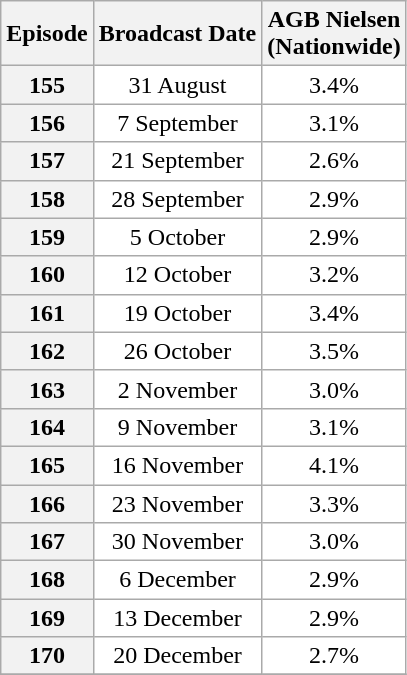<table class=wikitable style=text-align:center;background:#ffffff>
<tr>
<th>Episode</th>
<th>Broadcast Date</th>
<th>AGB Nielsen<br>(Nationwide)<br></th>
</tr>
<tr>
<th>155</th>
<td>31 August</td>
<td>3.4%</td>
</tr>
<tr>
<th>156</th>
<td>7 September</td>
<td>3.1%</td>
</tr>
<tr>
<th>157</th>
<td>21 September</td>
<td>2.6%</td>
</tr>
<tr>
<th>158</th>
<td>28 September</td>
<td>2.9%</td>
</tr>
<tr>
<th>159</th>
<td>5 October</td>
<td>2.9%</td>
</tr>
<tr>
<th>160</th>
<td>12 October</td>
<td>3.2%</td>
</tr>
<tr>
<th>161</th>
<td>19 October</td>
<td>3.4%</td>
</tr>
<tr>
<th>162</th>
<td>26 October</td>
<td>3.5%</td>
</tr>
<tr>
<th>163</th>
<td>2 November</td>
<td>3.0%</td>
</tr>
<tr>
<th>164</th>
<td>9 November</td>
<td>3.1%</td>
</tr>
<tr>
<th>165</th>
<td>16 November</td>
<td>4.1%</td>
</tr>
<tr>
<th>166</th>
<td>23 November</td>
<td>3.3%</td>
</tr>
<tr>
<th>167</th>
<td>30 November</td>
<td>3.0%</td>
</tr>
<tr>
<th>168</th>
<td>6 December</td>
<td>2.9%</td>
</tr>
<tr>
<th>169</th>
<td>13 December</td>
<td>2.9%</td>
</tr>
<tr>
<th>170</th>
<td>20 December</td>
<td>2.7%</td>
</tr>
<tr>
</tr>
</table>
